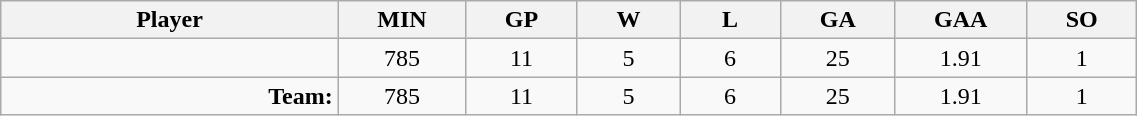<table class="wikitable sortable" width="60%">
<tr>
<th bgcolor="#DDDDFF" width="10%">Player</th>
<th width="3%" bgcolor="#DDDDFF" title="Minutes played">MIN</th>
<th width="3%" bgcolor="#DDDDFF" title="Games played in">GP</th>
<th width="3%" bgcolor="#DDDDFF" title="Games played in">W</th>
<th width="3%" bgcolor="#DDDDFF"title="Games played in">L</th>
<th width="3%" bgcolor="#DDDDFF" title="Goals against">GA</th>
<th width="3%" bgcolor="#DDDDFF" title="Goals against average">GAA</th>
<th width="3%" bgcolor="#DDDDFF" title="Shut-outs">SO</th>
</tr>
<tr align="center">
<td align="right"></td>
<td>785</td>
<td>11</td>
<td>5</td>
<td>6</td>
<td>25</td>
<td>1.91</td>
<td>1</td>
</tr>
<tr align="center">
<td align="right"><strong>Team:</strong></td>
<td>785</td>
<td>11</td>
<td>5</td>
<td>6</td>
<td>25</td>
<td>1.91</td>
<td>1</td>
</tr>
</table>
